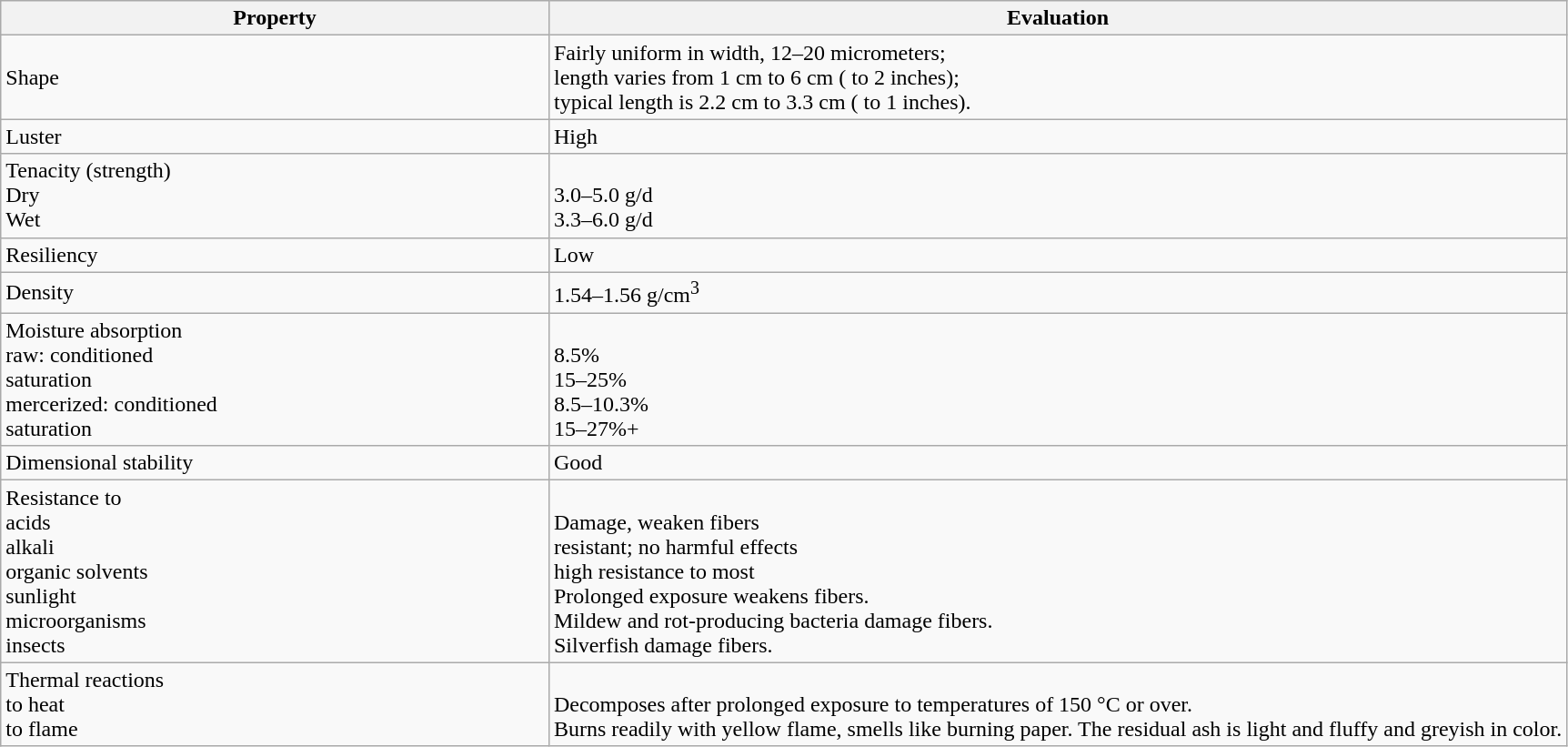<table class="wikitable">
<tr>
<th width=35%>Property</th>
<th>Evaluation</th>
</tr>
<tr>
<td>Shape</td>
<td>Fairly uniform in width, 12–20 micrometers;<br>length varies from 1 cm to 6 cm ( to 2 inches);<br>typical length is 2.2 cm to 3.3 cm ( to 1 inches).</td>
</tr>
<tr>
<td>Luster</td>
<td>High</td>
</tr>
<tr>
<td>Tenacity (strength)<br>Dry<br>Wet</td>
<td><br>3.0–5.0 g/d<br>3.3–6.0 g/d</td>
</tr>
<tr>
<td>Resiliency</td>
<td>Low</td>
</tr>
<tr>
<td>Density</td>
<td>1.54–1.56 g/cm<sup>3</sup></td>
</tr>
<tr>
<td>Moisture absorption<br>raw: conditioned<br>saturation<br>mercerized: conditioned<br>saturation</td>
<td><br>8.5%<br>15–25%<br>8.5–10.3%<br>15–27%+</td>
</tr>
<tr>
<td>Dimensional stability</td>
<td>Good</td>
</tr>
<tr>
<td>Resistance to<br>acids<br>alkali<br>organic solvents<br>sunlight<br>microorganisms<br>insects</td>
<td><br>Damage, weaken fibers<br>resistant; no harmful effects<br>high resistance to most<br>Prolonged exposure weakens fibers.<br>Mildew and rot-producing bacteria damage fibers.<br>Silverfish damage fibers.</td>
</tr>
<tr>
<td>Thermal reactions<br>to heat<br>to flame</td>
<td><br>Decomposes after prolonged exposure to temperatures of 150 °C or over.<br>Burns readily with yellow flame, smells like burning paper. The residual ash is light and fluffy and greyish in color.</td>
</tr>
</table>
